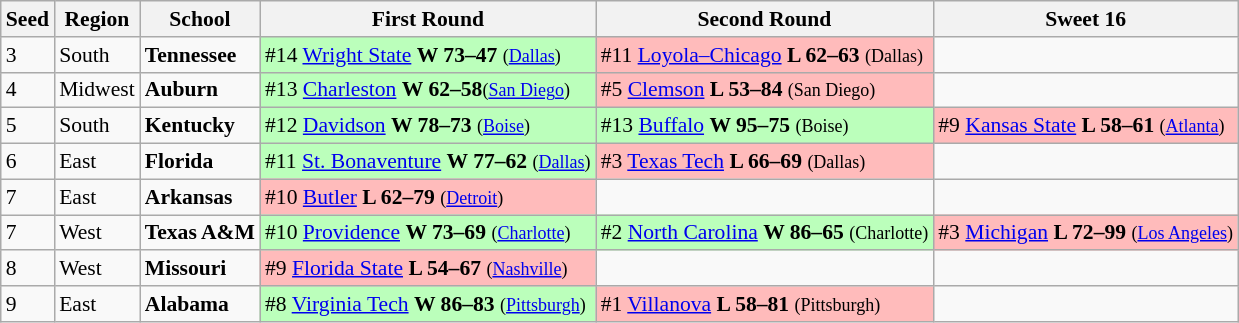<table class="sortable wikitable" style="white-space:nowrap; font-size:90%;">
<tr>
<th>Seed</th>
<th>Region</th>
<th>School</th>
<th>First Round</th>
<th>Second Round</th>
<th>Sweet 16</th>
</tr>
<tr>
<td>3</td>
<td>South</td>
<td><strong>Tennessee</strong></td>
<td bgcolor=#bfb>#14 <a href='#'>Wright State</a> <strong>W 73–47</strong> <small>(<a href='#'>Dallas</a>)</small></td>
<td bgcolor=#fbb>#11 <a href='#'>Loyola–Chicago</a> <strong>L 62–63</strong> <small>(Dallas)</small></td>
<td></td>
</tr>
<tr>
<td>4</td>
<td>Midwest</td>
<td><strong>Auburn</strong></td>
<td bgcolor=#bfb>#13 <a href='#'>Charleston</a> <strong>W 62–58</strong><small>(<a href='#'>San Diego</a>)</small></td>
<td bgcolor=#fbb>#5 <a href='#'>Clemson</a> <strong>L  53–84</strong> <small>(San Diego)</small></td>
<td></td>
</tr>
<tr>
<td>5</td>
<td>South</td>
<td><strong>Kentucky</strong></td>
<td bgcolor=#bfb>#12 <a href='#'>Davidson</a> <strong>W 78–73</strong> <small>(<a href='#'>Boise</a>)</small></td>
<td bgcolor=#bfb>#13 <a href='#'>Buffalo</a> <strong>W 95–75</strong> <small>(Boise)</small></td>
<td bgcolor=#fbb>#9 <a href='#'>Kansas State</a> <strong>L  58–61</strong> <small>(<a href='#'>Atlanta</a>)</small></td>
</tr>
<tr>
<td>6</td>
<td>East</td>
<td><strong>Florida</strong></td>
<td bgcolor=#bfb>#11 <a href='#'>St. Bonaventure</a> <strong>W 77–62</strong> <small>(<a href='#'>Dallas</a>)</small></td>
<td bgcolor=#fbb>#3 <a href='#'>Texas Tech</a> <strong>L 66–69</strong> <small>(Dallas)</small></td>
<td></td>
</tr>
<tr>
<td>7</td>
<td>East</td>
<td><strong>Arkansas</strong></td>
<td bgcolor=#fbb>#10 <a href='#'>Butler</a> <strong>L 62–79</strong> <small>(<a href='#'>Detroit</a>)</small></td>
<td></td>
<td></td>
</tr>
<tr>
<td>7</td>
<td>West</td>
<td><strong>Texas A&M</strong></td>
<td bgcolor=#bfb>#10 <a href='#'>Providence</a> <strong>W 73–69</strong> <small>(<a href='#'>Charlotte</a>)</small></td>
<td bgcolor=#bfb>#2 <a href='#'>North Carolina</a> <strong>W 86–65</strong> <small>(Charlotte)</small></td>
<td bgcolor=#fbb>#3 <a href='#'>Michigan</a> <strong>L  72–99</strong> <small>(<a href='#'>Los Angeles</a>)</small></td>
</tr>
<tr>
<td>8</td>
<td>West</td>
<td><strong>Missouri</strong></td>
<td bgcolor=#fbb>#9 <a href='#'>Florida State</a> <strong>L 54–67</strong> <small>(<a href='#'>Nashville</a>)</small></td>
<td></td>
<td></td>
</tr>
<tr>
<td>9</td>
<td>East</td>
<td><strong>Alabama</strong></td>
<td bgcolor=#bfb>#8 <a href='#'>Virginia Tech</a> <strong>W 86–83</strong> <small>(<a href='#'>Pittsburgh</a>)</small></td>
<td bgcolor=#fbb>#1 <a href='#'>Villanova</a> <strong>L 58–81</strong> <small>(Pittsburgh)</small></td>
<td></td>
</tr>
</table>
